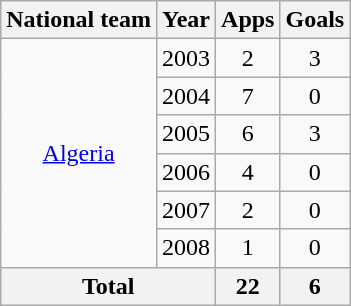<table class="wikitable" style="text-align:center">
<tr>
<th>National team</th>
<th>Year</th>
<th>Apps</th>
<th>Goals</th>
</tr>
<tr>
<td rowspan="6"><a href='#'>Algeria</a></td>
<td>2003</td>
<td>2</td>
<td>3</td>
</tr>
<tr>
<td>2004</td>
<td>7</td>
<td>0</td>
</tr>
<tr>
<td>2005</td>
<td>6</td>
<td>3</td>
</tr>
<tr>
<td>2006</td>
<td>4</td>
<td>0</td>
</tr>
<tr>
<td>2007</td>
<td>2</td>
<td>0</td>
</tr>
<tr>
<td>2008</td>
<td>1</td>
<td>0</td>
</tr>
<tr>
<th colspan="2">Total</th>
<th>22</th>
<th>6</th>
</tr>
</table>
